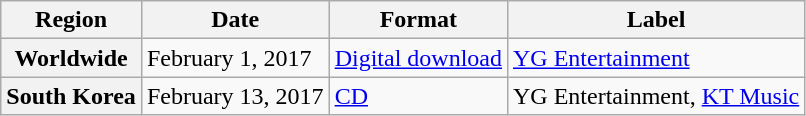<table class="wikitable plainrowheaders">
<tr>
<th>Region</th>
<th>Date</th>
<th>Format</th>
<th>Label</th>
</tr>
<tr>
<th scope="row">Worldwide</th>
<td>February 1, 2017</td>
<td><a href='#'>Digital download</a></td>
<td><a href='#'>YG Entertainment</a></td>
</tr>
<tr>
<th scope="row">South Korea</th>
<td>February 13, 2017</td>
<td><a href='#'>CD</a></td>
<td>YG Entertainment, <a href='#'>KT Music</a></td>
</tr>
</table>
